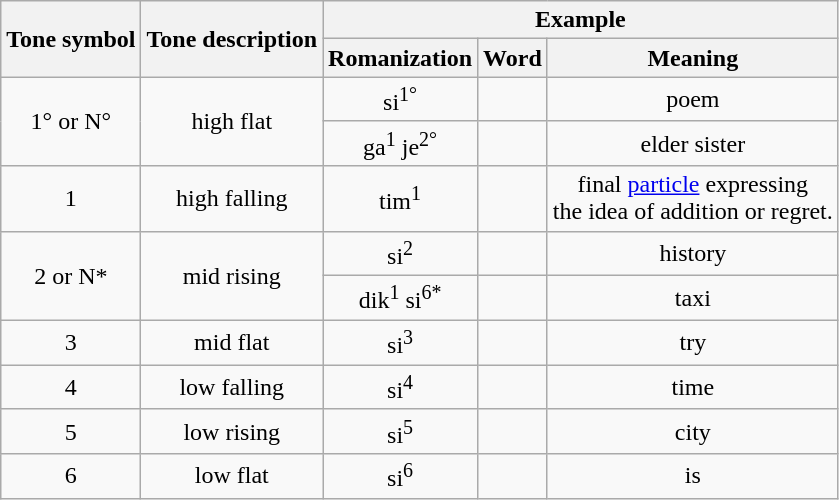<table class="wikitable" style="text-align: center">
<tr>
<th rowspan=2>Tone symbol</th>
<th rowspan=2>Tone description</th>
<th colspan=3>Example</th>
</tr>
<tr>
<th>Romanization</th>
<th>Word</th>
<th>Meaning</th>
</tr>
<tr>
<td rowspan=2>1° or N°</td>
<td rowspan=2>high flat</td>
<td>si<sup>1°</sup></td>
<td></td>
<td>poem</td>
</tr>
<tr>
<td>ga<sup>1</sup> je<sup>2°</sup></td>
<td></td>
<td>elder sister</td>
</tr>
<tr>
<td>1</td>
<td>high falling</td>
<td>tim<sup>1</sup></td>
<td></td>
<td>final <a href='#'>particle</a> expressing<br>the idea of addition or regret.</td>
</tr>
<tr>
<td rowspan=2>2 or N*</td>
<td rowspan=2>mid rising</td>
<td>si<sup>2</sup></td>
<td></td>
<td>history</td>
</tr>
<tr>
<td>dik<sup>1</sup> si<sup>6*</sup></td>
<td></td>
<td>taxi</td>
</tr>
<tr>
<td>3</td>
<td>mid flat</td>
<td>si<sup>3</sup></td>
<td></td>
<td>try</td>
</tr>
<tr>
<td>4</td>
<td>low falling</td>
<td>si<sup>4</sup></td>
<td></td>
<td>time</td>
</tr>
<tr>
<td>5</td>
<td>low rising</td>
<td>si<sup>5</sup></td>
<td></td>
<td>city</td>
</tr>
<tr>
<td>6</td>
<td>low flat</td>
<td>si<sup>6</sup></td>
<td></td>
<td>is</td>
</tr>
</table>
